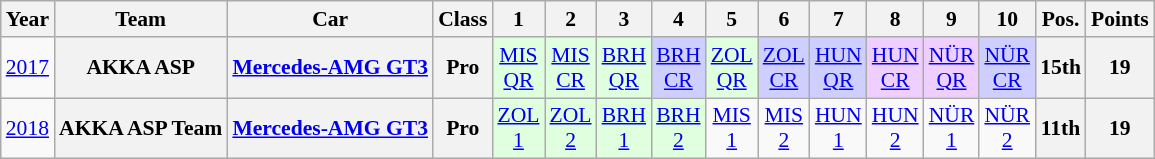<table class="wikitable" border="1" style="text-align:center; font-size:90%;">
<tr>
<th>Year</th>
<th>Team</th>
<th>Car</th>
<th>Class</th>
<th>1</th>
<th>2</th>
<th>3</th>
<th>4</th>
<th>5</th>
<th>6</th>
<th>7</th>
<th>8</th>
<th>9</th>
<th>10</th>
<th>Pos.</th>
<th>Points</th>
</tr>
<tr>
<td><a href='#'>2017</a></td>
<th>AKKA ASP</th>
<th><a href='#'>Mercedes-AMG GT3</a></th>
<th>Pro</th>
<td style="background:#DFFFDF;"><a href='#'>MIS<br>QR</a><br></td>
<td style="background:#DFFFDF;"><a href='#'>MIS<br>CR</a><br></td>
<td style="background:#DFFFDF;"><a href='#'>BRH<br>QR</a><br></td>
<td style="background:#CFCFFF;"><a href='#'>BRH<br>CR</a><br></td>
<td style="background:#DFFFDF;"><a href='#'>ZOL<br>QR</a><br></td>
<td style="background:#CFCFFF;"><a href='#'>ZOL<br>CR</a><br></td>
<td style="background:#CFCFFF;"><a href='#'>HUN<br>QR</a><br></td>
<td style="background:#EFCFFF;"><a href='#'>HUN<br>CR</a><br></td>
<td style="background:#EFCFFF;"><a href='#'>NÜR<br>QR</a><br></td>
<td style="background:#CFCFFF;"><a href='#'>NÜR<br>CR</a><br></td>
<th>15th</th>
<th>19</th>
</tr>
<tr>
<td><a href='#'>2018</a></td>
<th>AKKA ASP Team</th>
<th><a href='#'>Mercedes-AMG GT3</a></th>
<th>Pro</th>
<td style="background:#DFFFDF;"><a href='#'>ZOL<br>1</a><br></td>
<td style="background:#DFFFDF;"><a href='#'>ZOL<br>2</a><br></td>
<td style="background:#DFFFDF;"><a href='#'>BRH<br>1</a><br></td>
<td style="background:#DFFFDF;"><a href='#'>BRH<br>2</a><br></td>
<td><a href='#'>MIS<br>1</a></td>
<td><a href='#'>MIS<br>2</a></td>
<td><a href='#'>HUN<br>1</a></td>
<td><a href='#'>HUN<br>2</a></td>
<td><a href='#'>NÜR<br>1</a></td>
<td><a href='#'>NÜR<br>2</a></td>
<th>11th</th>
<th>19</th>
</tr>
</table>
